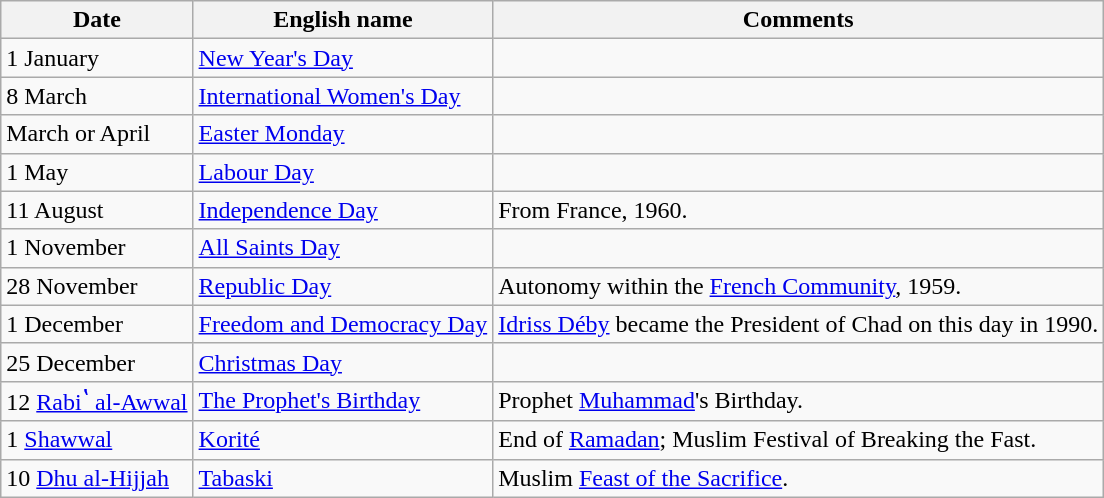<table class="wikitable">
<tr>
<th>Date</th>
<th>English name</th>
<th>Comments</th>
</tr>
<tr>
<td>1 January</td>
<td><a href='#'>New Year's Day</a></td>
<td></td>
</tr>
<tr>
<td>8 March</td>
<td><a href='#'>International Women's Day</a></td>
<td></td>
</tr>
<tr>
<td>March or April</td>
<td><a href='#'>Easter Monday</a></td>
<td></td>
</tr>
<tr>
<td>1 May</td>
<td><a href='#'>Labour Day</a></td>
<td></td>
</tr>
<tr>
<td>11 August</td>
<td><a href='#'>Independence Day</a></td>
<td>From France, 1960.</td>
</tr>
<tr>
<td>1 November</td>
<td><a href='#'>All Saints Day</a></td>
<td></td>
</tr>
<tr>
<td>28 November</td>
<td><a href='#'>Republic Day</a></td>
<td>Autonomy within the <a href='#'>French Community</a>, 1959.</td>
</tr>
<tr>
<td>1 December</td>
<td><a href='#'>Freedom and Democracy Day</a></td>
<td><a href='#'>Idriss Déby</a> became the President of Chad on this day in 1990.</td>
</tr>
<tr>
<td>25 December</td>
<td><a href='#'>Christmas Day</a></td>
<td></td>
</tr>
<tr>
<td>12 <a href='#'>Rabiʽ al-Awwal</a></td>
<td><a href='#'>The Prophet's Birthday</a></td>
<td>Prophet <a href='#'>Muhammad</a>'s Birthday.</td>
</tr>
<tr>
<td>1 <a href='#'>Shawwal</a></td>
<td><a href='#'>Korité</a></td>
<td>End of <a href='#'>Ramadan</a>; Muslim Festival of Breaking the Fast.</td>
</tr>
<tr>
<td>10 <a href='#'>Dhu al-Hijjah</a></td>
<td><a href='#'>Tabaski</a></td>
<td>Muslim <a href='#'>Feast of the Sacrifice</a>.</td>
</tr>
</table>
